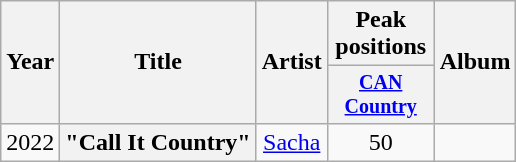<table class="wikitable plainrowheaders" style="text-align:center;">
<tr>
<th scope="col" rowspan="2">Year</th>
<th scope="col" rowspan="2">Title</th>
<th scope="col" rowspan="2">Artist</th>
<th scope="col">Peak positions</th>
<th scope="col" rowspan="2">Album</th>
</tr>
<tr style="font-size:smaller;">
<th scope="col" width="65"><a href='#'>CAN Country</a><br></th>
</tr>
<tr>
<td>2022</td>
<th scope="row">"Call It Country"</th>
<td><a href='#'>Sacha</a></td>
<td>50</td>
<td></td>
</tr>
</table>
